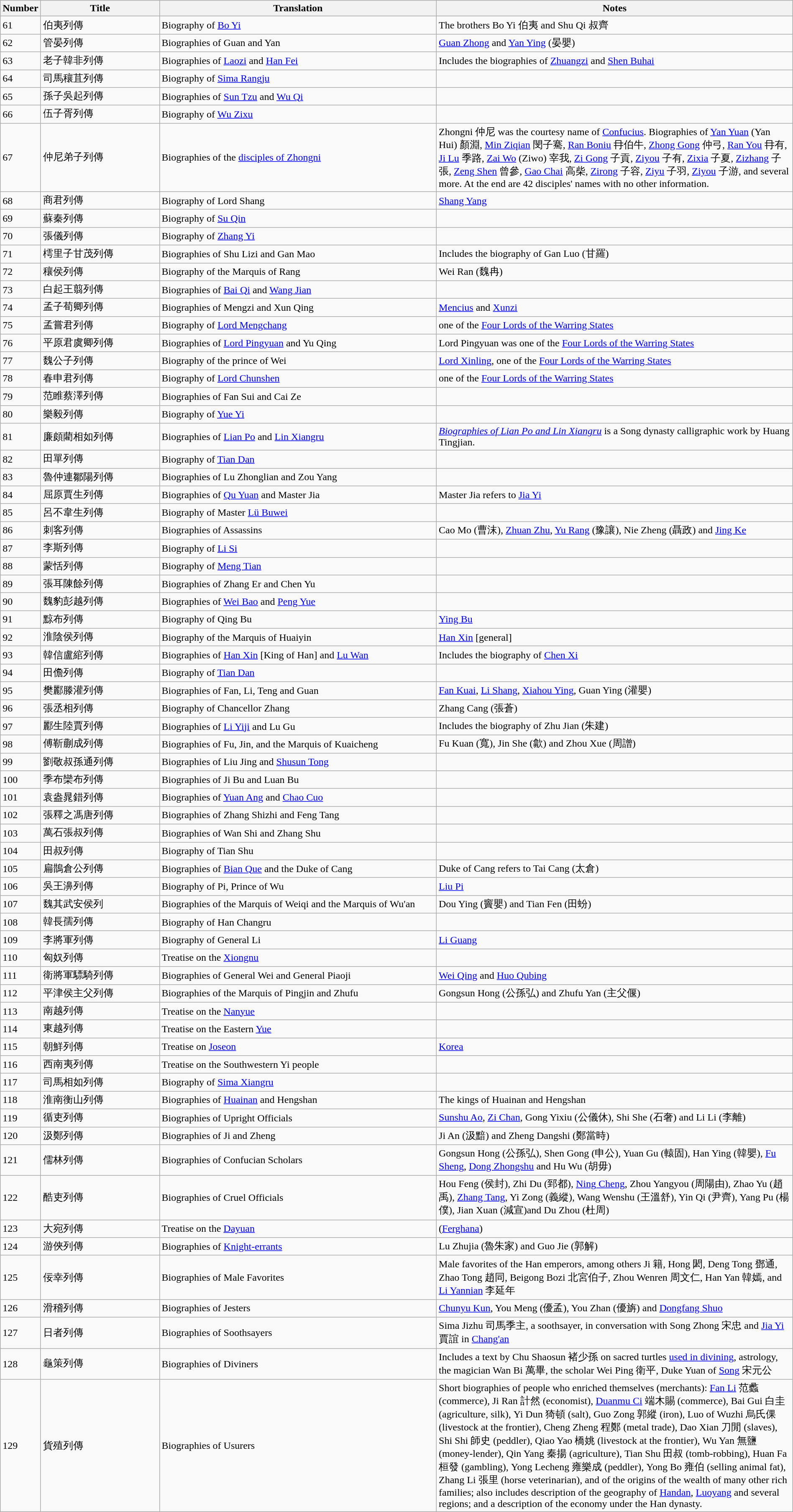<table class="wikitable" width=100%>
<tr>
<th width=5%>Number</th>
<th width=15%>Title</th>
<th width=35%>Translation</th>
<th width=45%>Notes</th>
</tr>
<tr>
<td>61</td>
<td>伯夷列傳</td>
<td>Biography of <a href='#'>Bo Yi</a></td>
<td>The brothers Bo Yi 伯夷 and Shu Qi 叔齊</td>
</tr>
<tr>
<td>62</td>
<td>管晏列傳</td>
<td>Biographies of Guan and Yan</td>
<td><a href='#'>Guan Zhong</a> and <a href='#'>Yan Ying</a> (晏嬰)</td>
</tr>
<tr>
<td>63</td>
<td>老子韓非列傳</td>
<td>Biographies of <a href='#'>Laozi</a> and <a href='#'>Han Fei</a></td>
<td>Includes the biographies of <a href='#'>Zhuangzi</a> and <a href='#'>Shen Buhai</a></td>
</tr>
<tr>
<td>64</td>
<td>司馬穰苴列傳</td>
<td>Biography of <a href='#'>Sima Rangju</a></td>
<td></td>
</tr>
<tr>
<td>65</td>
<td>孫子吳起列傳</td>
<td>Biographies of <a href='#'>Sun Tzu</a> and <a href='#'>Wu Qi</a></td>
<td></td>
</tr>
<tr>
<td>66</td>
<td>伍子胥列傳</td>
<td>Biography of <a href='#'>Wu Zixu</a></td>
<td></td>
</tr>
<tr>
<td>67</td>
<td>仲尼弟子列傳</td>
<td>Biographies of the <a href='#'>disciples of Zhongni</a></td>
<td>Zhongni 仲尼 was the courtesy name of <a href='#'>Confucius</a>. Biographies of <a href='#'>Yan Yuan</a> (Yan Hui) 顏淵, <a href='#'>Min Ziqian</a> 閔子騫, <a href='#'>Ran Boniu</a> 冄伯牛, <a href='#'>Zhong Gong</a> 仲弓, <a href='#'>Ran You</a> 冄有, <a href='#'>Ji Lu</a> 季路, <a href='#'>Zai Wo</a> (Ziwo) 宰我, <a href='#'>Zi Gong</a> 子貢, <a href='#'>Ziyou</a> 子有, <a href='#'>Zixia</a> 子夏, <a href='#'>Zizhang</a> 子張, <a href='#'>Zeng Shen</a> 曾參, <a href='#'>Gao Chai</a> 高柴, <a href='#'>Zirong</a> 子容, <a href='#'>Ziyu</a> 子羽, <a href='#'>Ziyou</a> 子游, and several more. At the end are 42 disciples' names with no other information.</td>
</tr>
<tr>
<td>68</td>
<td>商君列傳</td>
<td>Biography of Lord Shang</td>
<td><a href='#'>Shang Yang</a></td>
</tr>
<tr>
<td>69</td>
<td>蘇秦列傳</td>
<td>Biography of <a href='#'>Su Qin</a></td>
<td></td>
</tr>
<tr>
<td>70</td>
<td>張儀列傳</td>
<td>Biography of <a href='#'>Zhang Yi</a></td>
<td></td>
</tr>
<tr>
<td>71</td>
<td>樗里子甘茂列傳</td>
<td>Biographies of Shu Lizi and Gan Mao</td>
<td>Includes the biography of Gan Luo (甘羅)</td>
</tr>
<tr>
<td>72</td>
<td>穰侯列傳</td>
<td>Biography of the Marquis of Rang</td>
<td>Wei Ran (魏冉)</td>
</tr>
<tr>
<td>73</td>
<td>白起王翦列傳</td>
<td>Biographies of <a href='#'>Bai Qi</a> and <a href='#'>Wang Jian</a></td>
<td></td>
</tr>
<tr>
<td>74</td>
<td>孟子荀卿列傳</td>
<td>Biographies of Mengzi and Xun Qing</td>
<td><a href='#'>Mencius</a> and <a href='#'>Xunzi</a></td>
</tr>
<tr>
<td>75</td>
<td>孟嘗君列傳</td>
<td>Biography of <a href='#'>Lord Mengchang</a></td>
<td>one of the <a href='#'>Four Lords of the Warring States</a></td>
</tr>
<tr>
<td>76</td>
<td>平原君虞卿列傳</td>
<td>Biographies of <a href='#'>Lord Pingyuan</a> and Yu Qing</td>
<td>Lord Pingyuan was one of the <a href='#'>Four Lords of the Warring States</a></td>
</tr>
<tr>
<td>77</td>
<td>魏公子列傳</td>
<td>Biography of the prince of Wei</td>
<td><a href='#'>Lord Xinling</a>, one of the <a href='#'>Four Lords of the Warring States</a></td>
</tr>
<tr>
<td>78</td>
<td>春申君列傳</td>
<td>Biography of <a href='#'>Lord Chunshen</a></td>
<td>one of the <a href='#'>Four Lords of the Warring States</a></td>
</tr>
<tr>
<td>79</td>
<td>范睢蔡澤列傳</td>
<td>Biographies of Fan Sui and Cai Ze</td>
<td></td>
</tr>
<tr>
<td>80</td>
<td>樂毅列傳</td>
<td>Biography of <a href='#'>Yue Yi</a></td>
<td></td>
</tr>
<tr>
<td>81</td>
<td>廉頗藺相如列傳</td>
<td>Biographies of <a href='#'>Lian Po</a> and <a href='#'>Lin Xiangru</a></td>
<td><em><a href='#'>Biographies of Lian Po and Lin Xiangru</a></em> is a Song dynasty calligraphic work by Huang Tingjian.</td>
</tr>
<tr>
<td>82</td>
<td>田單列傳</td>
<td>Biography of <a href='#'>Tian Dan</a></td>
<td></td>
</tr>
<tr>
<td>83</td>
<td>魯仲連鄒陽列傳</td>
<td>Biographies of Lu Zhonglian and Zou Yang</td>
<td></td>
</tr>
<tr>
<td>84</td>
<td>屈原賈生列傳</td>
<td>Biographies of <a href='#'>Qu Yuan</a> and Master Jia</td>
<td>Master Jia refers to <a href='#'>Jia Yi</a></td>
</tr>
<tr>
<td>85</td>
<td>呂不韋生列傳</td>
<td>Biography of Master <a href='#'>Lü Buwei</a></td>
<td></td>
</tr>
<tr>
<td>86</td>
<td>刺客列傳</td>
<td>Biographies of Assassins</td>
<td>Cao Mo (曹沫), <a href='#'>Zhuan Zhu</a>, <a href='#'>Yu Rang</a> (豫讓), Nie Zheng (聶政) and <a href='#'>Jing Ke</a></td>
</tr>
<tr>
<td>87</td>
<td>李斯列傳</td>
<td>Biography of <a href='#'>Li Si</a></td>
<td></td>
</tr>
<tr>
<td>88</td>
<td>蒙恬列傳</td>
<td>Biography of <a href='#'>Meng Tian</a></td>
<td></td>
</tr>
<tr>
<td>89</td>
<td>張耳陳餘列傳</td>
<td>Biographies of Zhang Er and Chen Yu</td>
<td></td>
</tr>
<tr>
<td>90</td>
<td>魏豹彭越列傳</td>
<td>Biographies of <a href='#'>Wei Bao</a> and <a href='#'>Peng Yue</a></td>
<td></td>
</tr>
<tr>
<td>91</td>
<td>黥布列傳</td>
<td>Biography of Qing Bu</td>
<td><a href='#'>Ying Bu</a></td>
</tr>
<tr>
<td>92</td>
<td>淮陰侯列傳</td>
<td>Biography of the Marquis of Huaiyin</td>
<td><a href='#'>Han Xin</a> [general]</td>
</tr>
<tr>
<td>93</td>
<td>韓信盧綰列傳</td>
<td>Biographies of <a href='#'>Han Xin</a> [King of Han] and <a href='#'>Lu Wan</a></td>
<td>Includes the biography of <a href='#'>Chen Xi</a></td>
</tr>
<tr>
<td>94</td>
<td>田儋列傳</td>
<td>Biography of <a href='#'>Tian Dan</a></td>
<td></td>
</tr>
<tr>
<td>95</td>
<td>樊酈滕灌列傳</td>
<td>Biographies of Fan, Li, Teng and Guan</td>
<td><a href='#'>Fan Kuai</a>, <a href='#'>Li Shang</a>, <a href='#'>Xiahou Ying</a>, Guan Ying (灌嬰)</td>
</tr>
<tr>
<td>96</td>
<td>張丞相列傳</td>
<td>Biography of Chancellor Zhang</td>
<td>Zhang Cang (張蒼)</td>
</tr>
<tr>
<td>97</td>
<td>酈生陸賈列傳</td>
<td>Biographies of <a href='#'>Li Yiji</a> and Lu Gu</td>
<td>Includes the biography of Zhu Jian (朱建)</td>
</tr>
<tr>
<td>98</td>
<td>傅靳蒯成列傳</td>
<td>Biographies of Fu, Jin, and the Marquis of Kuaicheng</td>
<td>Fu Kuan (寬), Jin She (歙) and Zhou Xue (周譄)</td>
</tr>
<tr>
<td>99</td>
<td>劉敬叔孫通列傳</td>
<td>Biographies of Liu Jing and <a href='#'>Shusun Tong</a></td>
<td></td>
</tr>
<tr>
<td>100</td>
<td>季布欒布列傳</td>
<td>Biographies of Ji Bu and Luan Bu</td>
<td></td>
</tr>
<tr>
<td>101</td>
<td>袁盎晁錯列傳</td>
<td>Biographies of <a href='#'>Yuan Ang</a> and <a href='#'>Chao Cuo</a></td>
<td></td>
</tr>
<tr>
<td>102</td>
<td>張釋之馮唐列傳</td>
<td>Biographies of Zhang Shizhi and Feng Tang</td>
<td></td>
</tr>
<tr>
<td>103</td>
<td>萬石張叔列傳</td>
<td>Biographies of Wan Shi and Zhang Shu</td>
<td></td>
</tr>
<tr>
<td>104</td>
<td>田叔列傳</td>
<td>Biography of Tian Shu</td>
<td></td>
</tr>
<tr>
<td>105</td>
<td>扁鵲倉公列傳</td>
<td>Biographies of <a href='#'>Bian Que</a> and the Duke of Cang</td>
<td>Duke of Cang refers to Tai Cang (太倉)</td>
</tr>
<tr>
<td>106</td>
<td>吳王濞列傳</td>
<td>Biography of Pi, Prince of Wu</td>
<td><a href='#'>Liu Pi</a></td>
</tr>
<tr>
<td>107</td>
<td>魏其武安侯列</td>
<td>Biographies of the Marquis of Weiqi and the Marquis of Wu'an</td>
<td>Dou Ying (竇嬰) and Tian Fen (田蚡)</td>
</tr>
<tr>
<td>108</td>
<td>韓長孺列傳</td>
<td>Biography of Han Changru</td>
<td></td>
</tr>
<tr>
<td>109</td>
<td>李將軍列傳</td>
<td>Biography of General Li</td>
<td><a href='#'>Li Guang</a></td>
</tr>
<tr>
<td>110</td>
<td>匈奴列傳</td>
<td>Treatise on the <a href='#'>Xiongnu</a></td>
<td></td>
</tr>
<tr>
<td>111</td>
<td>衛將軍驃騎列傳</td>
<td>Biographies of General Wei and General Piaoji</td>
<td><a href='#'>Wei Qing</a> and <a href='#'>Huo Qubing</a></td>
</tr>
<tr>
<td>112</td>
<td>平津侯主父列傳</td>
<td>Biographies of the Marquis of Pingjin and Zhufu</td>
<td>Gongsun Hong (公孫弘) and Zhufu Yan (主父偃)</td>
</tr>
<tr>
<td>113</td>
<td>南越列傳</td>
<td>Treatise on the <a href='#'>Nanyue</a></td>
<td></td>
</tr>
<tr>
<td>114</td>
<td>東越列傳</td>
<td>Treatise on the Eastern <a href='#'>Yue</a></td>
<td></td>
</tr>
<tr>
<td>115</td>
<td>朝鮮列傳</td>
<td>Treatise on <a href='#'>Joseon</a></td>
<td><a href='#'>Korea</a></td>
</tr>
<tr>
<td>116</td>
<td>西南夷列傳</td>
<td>Treatise on the Southwestern Yi people</td>
<td></td>
</tr>
<tr>
<td>117</td>
<td>司馬相如列傳</td>
<td>Biography of <a href='#'>Sima Xiangru</a></td>
<td></td>
</tr>
<tr>
<td>118</td>
<td>淮南衡山列傳</td>
<td>Biographies of <a href='#'>Huainan</a> and Hengshan</td>
<td>The kings of Huainan and Hengshan</td>
</tr>
<tr>
<td>119</td>
<td>循吏列傳</td>
<td>Biographies of Upright Officials</td>
<td><a href='#'>Sunshu Ao</a>, <a href='#'>Zi Chan</a>, Gong Yixiu (公儀休), Shi She (石奢) and Li Li (李離)</td>
</tr>
<tr>
<td>120</td>
<td>汲鄭列傳</td>
<td>Biographies of Ji and Zheng</td>
<td>Ji An (汲黯) and Zheng Dangshi (鄭當時)</td>
</tr>
<tr>
<td>121</td>
<td>儒林列傳</td>
<td>Biographies of Confucian Scholars</td>
<td>Gongsun Hong (公孫弘), Shen Gong (申公), Yuan Gu (轅固), Han Ying (韓嬰), <a href='#'>Fu Sheng</a>, <a href='#'>Dong Zhongshu</a> and Hu Wu (胡毋)</td>
</tr>
<tr>
<td>122</td>
<td>酷吏列傳</td>
<td>Biographies of Cruel Officials</td>
<td>Hou Feng (侯封), Zhi Du (郅都), <a href='#'>Ning Cheng</a>, Zhou Yangyou (周陽由), Zhao Yu (趙禹), <a href='#'>Zhang Tang</a>, Yi Zong (義縱), Wang Wenshu (王溫舒), Yin Qi (尹齊), Yang Pu (楊僕), Jian Xuan (減宣)and Du Zhou (杜周)</td>
</tr>
<tr>
<td>123</td>
<td>大宛列傳</td>
<td>Treatise on the <a href='#'>Dayuan</a></td>
<td>(<a href='#'>Ferghana</a>)</td>
</tr>
<tr>
<td>124</td>
<td>游俠列傳</td>
<td>Biographies of <a href='#'>Knight-errants</a></td>
<td>Lu Zhujia (魯朱家) and Guo Jie (郭解)</td>
</tr>
<tr>
<td>125</td>
<td>佞幸列傳</td>
<td>Biographies of Male Favorites</td>
<td>Male favorites of the Han emperors, among others Ji 籍, Hong 閎, Deng Tong 鄧通, Zhao Tong 趙同, Beigong Bozi 北宮伯子, Zhou Wenren 周文仁, Han Yan 韓嫣, and <a href='#'>Li Yannian</a> 李延年</td>
</tr>
<tr>
<td>126</td>
<td>滑稽列傳</td>
<td>Biographies of Jesters</td>
<td><a href='#'>Chunyu Kun</a>, You Meng (優孟), You Zhan (優旃) and <a href='#'>Dongfang Shuo</a></td>
</tr>
<tr>
<td>127</td>
<td>日者列傳</td>
<td>Biographies of Soothsayers</td>
<td>Sima Jizhu 司馬季主, a soothsayer, in conversation with Song Zhong 宋忠 and <a href='#'>Jia Yi</a> 賈誼 in <a href='#'>Chang'an</a></td>
</tr>
<tr>
<td>128</td>
<td>龜策列傳</td>
<td>Biographies of Diviners</td>
<td>Includes a text by Chu Shaosun 褚少孫 on sacred turtles <a href='#'>used in divining</a>, astrology, the magician Wan Bi 萬畢, the scholar Wei Ping 衛平, Duke Yuan of <a href='#'>Song</a> 宋元公</td>
</tr>
<tr>
<td>129</td>
<td>貨殖列傳</td>
<td>Biographies of Usurers</td>
<td>Short biographies of people who enriched themselves (merchants): <a href='#'>Fan Li</a> 范蠡 (commerce), Ji Ran 計然 (economist), <a href='#'>Duanmu Ci</a> 端木賜 (commerce), Bai Gui 白圭 (agriculture, silk), Yi Dun 猗頓 (salt), Guo Zong 郭縱 (iron), Luo of Wuzhi 烏氏倮 (livestock at the frontier), Cheng Zheng 程鄭 (metal trade), Dao Xian 刀閒 (slaves), Shi Shi 師史 (peddler), Qiao Yao 橋姚 (livestock at the frontier), Wu Yan 無鹽 (money-lender), Qin Yang 秦揚 (agriculture), Tian Shu 田叔 (tomb-robbing), Huan Fa 桓發 (gambling), Yong Lecheng 雍樂成 (peddler), Yong Bo 雍伯 (selling animal fat), Zhang Li 張里 (horse veterinarian), and of the origins of the wealth of many other rich families; also includes description of the geography of <a href='#'>Handan</a>, <a href='#'>Luoyang</a> and several regions; and a description of the economy under the Han dynasty.</td>
</tr>
</table>
